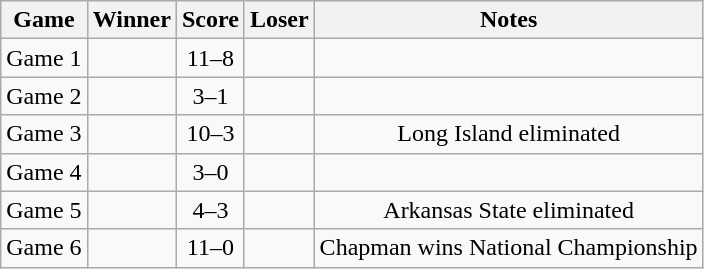<table class="wikitable">
<tr style="text-align:center; background:#f2f2f2;">
<th>Game</th>
<th>Winner</th>
<th>Score</th>
<th>Loser</th>
<th>Notes</th>
</tr>
<tr align=center>
<td>Game 1</td>
<td></td>
<td>11–8</td>
<td></td>
<td></td>
</tr>
<tr align=center>
<td>Game 2</td>
<td></td>
<td>3–1</td>
<td></td>
<td></td>
</tr>
<tr align=center>
<td>Game 3</td>
<td></td>
<td>10–3</td>
<td></td>
<td>Long Island eliminated</td>
</tr>
<tr align=center>
<td>Game 4</td>
<td></td>
<td>3–0</td>
<td></td>
<td></td>
</tr>
<tr align=center>
<td>Game 5</td>
<td></td>
<td>4–3</td>
<td></td>
<td>Arkansas State eliminated</td>
</tr>
<tr align=center>
<td>Game 6</td>
<td></td>
<td>11–0</td>
<td></td>
<td>Chapman wins National Championship</td>
</tr>
</table>
